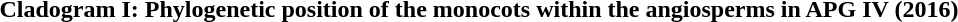<table>
<tr>
<td><strong>Cladogram I: Phylogenetic position of the monocots within the angiosperms in APG IV (2016)</strong><br></td>
</tr>
</table>
